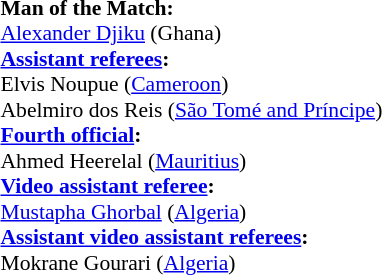<table style="width:100%; font-size:90%;">
<tr>
<td><br><strong>Man of the Match:</strong>
<br> <a href='#'>Alexander Djiku</a> (Ghana)<br><strong><a href='#'>Assistant referees</a>:</strong>
<br>Elvis Noupue (<a href='#'>Cameroon</a>)
<br>Abelmiro dos Reis (<a href='#'>São Tomé and Príncipe</a>)
<br><strong><a href='#'>Fourth official</a>:</strong>
<br>Ahmed Heerelal (<a href='#'>Mauritius</a>)
<br><strong><a href='#'>Video assistant referee</a>:</strong>
<br><a href='#'>Mustapha Ghorbal</a> (<a href='#'>Algeria</a>)
<br><strong><a href='#'>Assistant video assistant referees</a>:</strong>
<br>Mokrane Gourari (<a href='#'>Algeria</a>)</td>
</tr>
</table>
